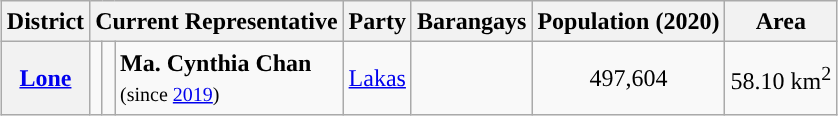<table class="wikitable sortable" style="margin: 1em auto; font-size:100%; line-height:20px; text-align:center">
<tr>
<th>District</th>
<th colspan="3">Current Representative</th>
<th>Party</th>
<th>Barangays</th>
<th>Population (2020)</th>
<th>Area</th>
</tr>
<tr>
<th><a href='#'>Lone</a></th>
<td style="background:"></td>
<td></td>
<td style="text-align:left;"><strong>Ma. Cynthia Chan</strong><br><small>(since <a href='#'>2019</a>)</small></td>
<td><a href='#'>Lakas</a></td>
<td></td>
<td>497,604</td>
<td>58.10 km<sup>2</sup></td>
</tr>
</table>
